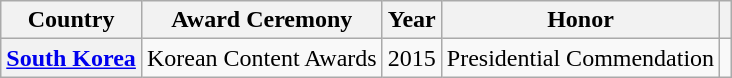<table class="wikitable plainrowheaders sortable" style="margin-right: 0;">
<tr>
<th scope="col">Country</th>
<th scope="col">Award Ceremony</th>
<th scope="col">Year</th>
<th scope="col">Honor</th>
<th scope="col" class="unsortable"></th>
</tr>
<tr>
<th scope="row"><a href='#'>South Korea</a></th>
<td>Korean Content Awards</td>
<td style="text-align:center">2015</td>
<td>Presidential Commendation<br> </td>
<td></td>
</tr>
</table>
